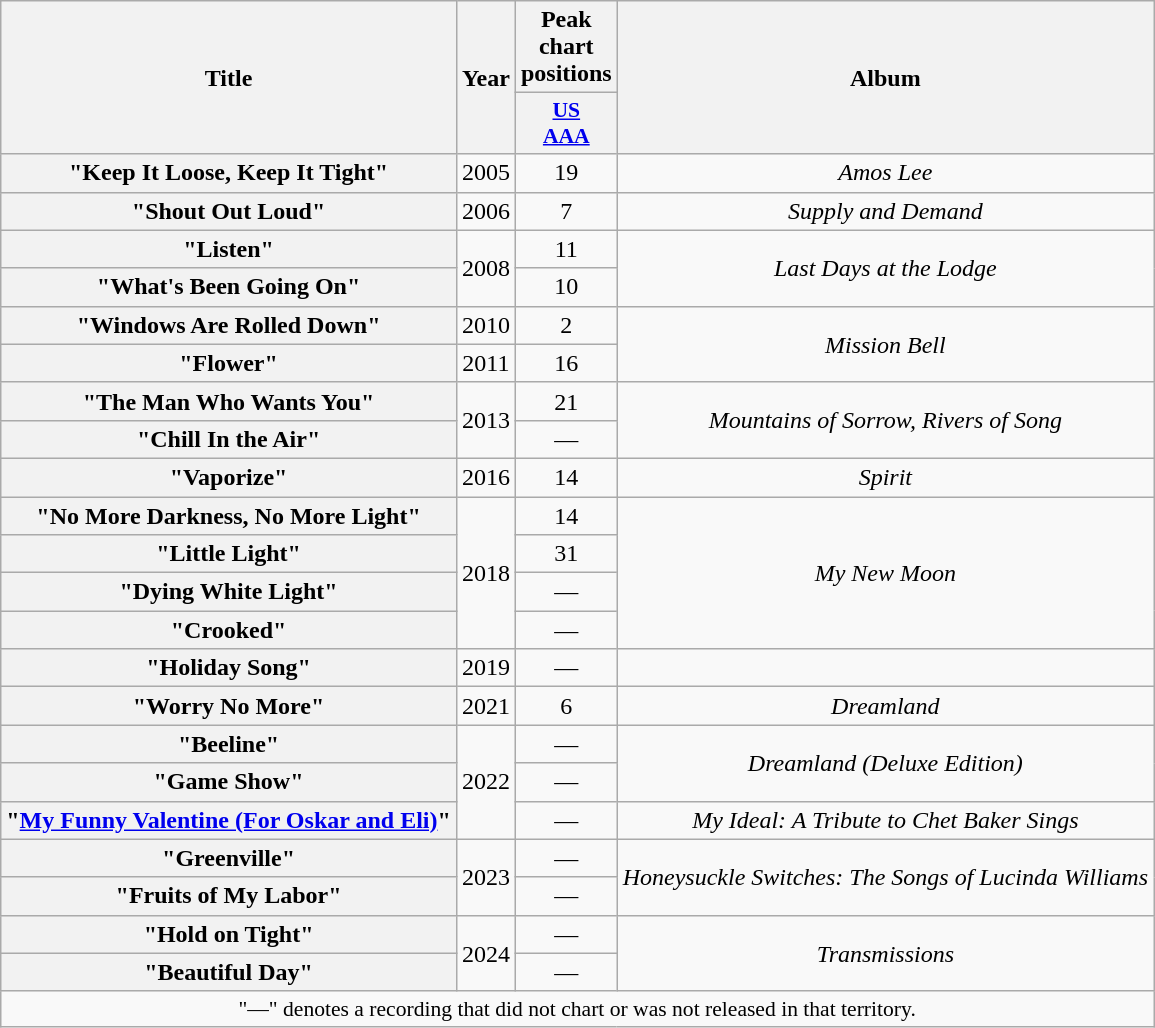<table class="wikitable plainrowheaders" style="text-align:center">
<tr>
<th scope="col" rowspan="2">Title</th>
<th scope="col" rowspan="2">Year</th>
<th>Peak chart positions</th>
<th scope="col" rowspan="2">Album</th>
</tr>
<tr>
<th scope="col" style="width:2.5em;font-size:90%;"><a href='#'>US<br>AAA</a><br></th>
</tr>
<tr>
<th scope="row">"Keep It Loose, Keep It Tight"</th>
<td>2005</td>
<td>19</td>
<td><em>Amos Lee</em></td>
</tr>
<tr>
<th scope="row">"Shout Out Loud"</th>
<td>2006</td>
<td>7</td>
<td><em>Supply and Demand</em></td>
</tr>
<tr>
<th scope="row">"Listen"</th>
<td rowspan="2">2008</td>
<td>11</td>
<td rowspan="2"><em>Last Days at the Lodge</em></td>
</tr>
<tr>
<th scope="row">"What's Been Going On"</th>
<td>10</td>
</tr>
<tr>
<th scope="row">"Windows Are Rolled Down"</th>
<td>2010</td>
<td>2</td>
<td rowspan="2"><em>Mission Bell</em></td>
</tr>
<tr>
<th scope="row">"Flower"</th>
<td>2011</td>
<td>16</td>
</tr>
<tr>
<th scope="row">"The Man Who Wants You"</th>
<td rowspan="2">2013</td>
<td>21</td>
<td rowspan="2"><em>Mountains of Sorrow, Rivers of Song</em></td>
</tr>
<tr>
<th scope="row">"Chill In the Air"</th>
<td>—</td>
</tr>
<tr>
<th scope="row">"Vaporize"</th>
<td>2016</td>
<td>14</td>
<td><em>Spirit</em></td>
</tr>
<tr>
<th scope="row">"No More Darkness, No More Light"</th>
<td rowspan="4">2018</td>
<td>14</td>
<td rowspan="4"><em>My New Moon</em></td>
</tr>
<tr>
<th scope="row">"Little Light"</th>
<td>31</td>
</tr>
<tr>
<th scope="row">"Dying White Light"</th>
<td>—</td>
</tr>
<tr>
<th scope="row">"Crooked"</th>
<td>—</td>
</tr>
<tr>
<th scope="row">"Holiday Song"</th>
<td>2019</td>
<td>—</td>
<td></td>
</tr>
<tr>
<th scope="row">"Worry No More"</th>
<td>2021</td>
<td>6</td>
<td><em>Dreamland</em></td>
</tr>
<tr>
<th scope="row">"Beeline"</th>
<td rowspan=3>2022</td>
<td>—</td>
<td rowspan=2><em>Dreamland (Deluxe Edition)</em></td>
</tr>
<tr>
<th scope="row">"Game Show"</th>
<td>—</td>
</tr>
<tr>
<th scope="row">"<a href='#'>My Funny Valentine (For Oskar and Eli)</a>"</th>
<td>—</td>
<td><em>My Ideal: A Tribute to Chet Baker Sings</em></td>
</tr>
<tr>
<th scope="row">"Greenville"</th>
<td rowspan=2>2023</td>
<td>—</td>
<td rowspan=2><em>Honeysuckle Switches: The Songs of Lucinda Williams</em></td>
</tr>
<tr>
<th scope="row">"Fruits of My Labor"</th>
<td>—</td>
</tr>
<tr>
<th scope="row">"Hold on Tight"</th>
<td rowspan=2>2024</td>
<td>—</td>
<td rowspan=2><em>Transmissions</em></td>
</tr>
<tr>
<th scope="row">"Beautiful Day"</th>
<td>—</td>
</tr>
<tr>
<td colspan="4" style="font-size:90%">"—" denotes a recording that did not chart or was not released in that territory.</td>
</tr>
</table>
